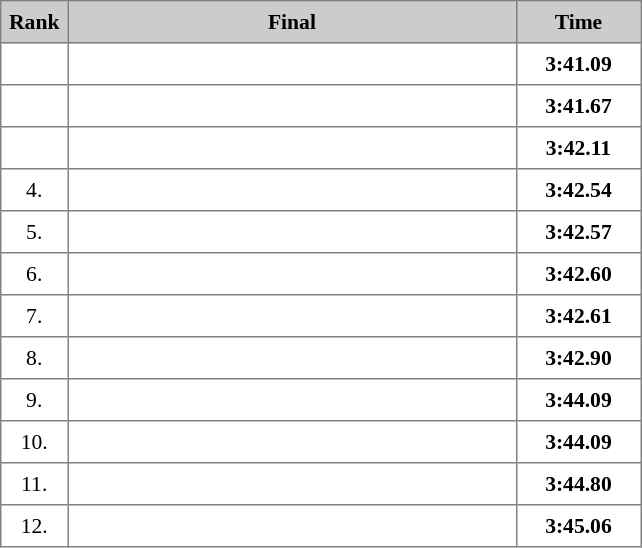<table border="1" cellspacing="2" cellpadding="5" style="border-collapse: collapse; font-size: 90%;">
<tr style="background:#ccc;">
<th>Rank</th>
<th style="width: 20em">Final</th>
<th style="width: 5em">Time</th>
</tr>
<tr>
<td style="text-align:center;"></td>
<td></td>
<td style="text-align:center;"><strong>3:41.09</strong></td>
</tr>
<tr>
<td style="text-align:center;"></td>
<td></td>
<td style="text-align:center;"><strong>3:41.67</strong></td>
</tr>
<tr>
<td style="text-align:center;"></td>
<td></td>
<td style="text-align:center;"><strong>3:42.11</strong></td>
</tr>
<tr>
<td style="text-align:center;">4.</td>
<td></td>
<td style="text-align:center;"><strong>3:42.54</strong></td>
</tr>
<tr>
<td style="text-align:center;">5.</td>
<td></td>
<td style="text-align:center;"><strong>3:42.57</strong></td>
</tr>
<tr>
<td style="text-align:center;">6.</td>
<td></td>
<td style="text-align:center;"><strong>3:42.60</strong></td>
</tr>
<tr>
<td style="text-align:center;">7.</td>
<td></td>
<td style="text-align:center;"><strong>3:42.61</strong></td>
</tr>
<tr>
<td style="text-align:center;">8.</td>
<td></td>
<td style="text-align:center;"><strong>3:42.90</strong></td>
</tr>
<tr>
<td style="text-align:center;">9.</td>
<td></td>
<td style="text-align:center;"><strong>3:44.09</strong></td>
</tr>
<tr>
<td style="text-align:center;">10.</td>
<td></td>
<td style="text-align:center;"><strong>3:44.09</strong></td>
</tr>
<tr>
<td style="text-align:center;">11.</td>
<td></td>
<td style="text-align:center;"><strong>3:44.80</strong></td>
</tr>
<tr>
<td style="text-align:center;">12.</td>
<td></td>
<td style="text-align:center;"><strong>3:45.06</strong></td>
</tr>
</table>
